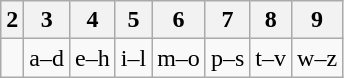<table class=wikitable>
<tr>
<th>2</th>
<th>3</th>
<th>4</th>
<th>5</th>
<th>6</th>
<th>7</th>
<th>8</th>
<th>9</th>
</tr>
<tr>
<td></td>
<td>a–d</td>
<td>e–h</td>
<td>i–l</td>
<td>m–o</td>
<td>p–s</td>
<td>t–v</td>
<td>w–z</td>
</tr>
</table>
